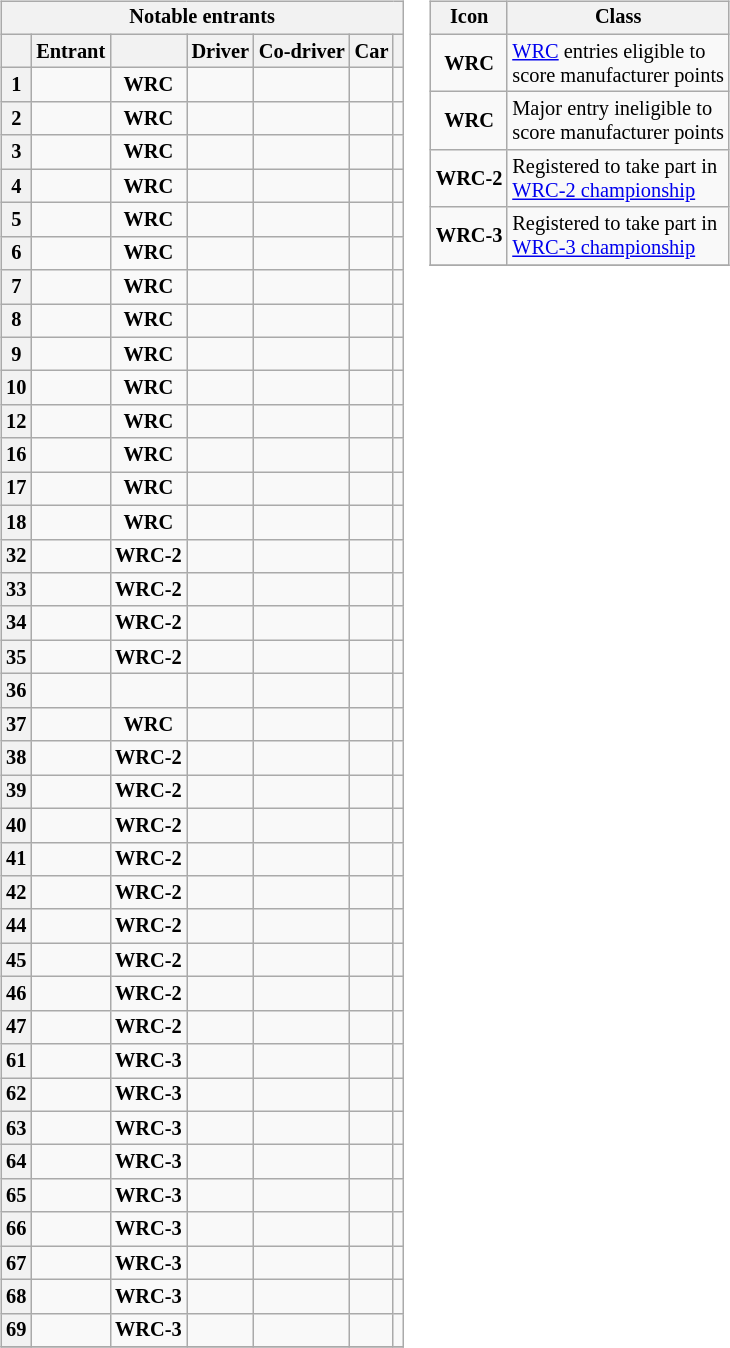<table>
<tr>
<td><br><table class="wikitable plainrowheaders sortable" style="font-size: 85%">
<tr>
<th scope=row colspan="7" style="text-align: center;"><strong>Notable entrants</strong></th>
</tr>
<tr>
<th scope=col></th>
<th scope=col>Entrant</th>
<th scope=col></th>
<th scope=col>Driver</th>
<th scope=col>Co-driver</th>
<th scope=col>Car</th>
<th scope=col></th>
</tr>
<tr>
<th scope=row style="text-align: center;">1</th>
<td></td>
<td align="center"><strong><span>WRC</span></strong></td>
<td></td>
<td></td>
<td></td>
<td align="center"></td>
</tr>
<tr>
<th scope=row style="text-align: center;">2</th>
<td></td>
<td align="center"><strong><span>WRC</span></strong></td>
<td></td>
<td></td>
<td></td>
<td align="center"></td>
</tr>
<tr>
<th scope=row style="text-align: center;">3</th>
<td></td>
<td align="center"><strong><span>WRC</span></strong></td>
<td></td>
<td></td>
<td></td>
<td align="center"></td>
</tr>
<tr>
<th scope=row style="text-align: center;">4</th>
<td></td>
<td align="center"><strong><span>WRC</span></strong></td>
<td></td>
<td></td>
<td></td>
<td align="center"></td>
</tr>
<tr>
<th scope=row style="text-align: center;">5</th>
<td></td>
<td align="center"><strong><span>WRC</span></strong></td>
<td></td>
<td></td>
<td></td>
<td align="center"></td>
</tr>
<tr>
<th scope=row style="text-align: center;">6</th>
<td></td>
<td align="center"><strong><span>WRC</span></strong></td>
<td></td>
<td></td>
<td></td>
<td align="center"></td>
</tr>
<tr>
<th scope=row style="text-align: center;">7</th>
<td></td>
<td align="center"><strong><span>WRC</span></strong></td>
<td></td>
<td></td>
<td></td>
<td align="center"></td>
</tr>
<tr>
<th scope=row style="text-align: center;">8</th>
<td></td>
<td align="center"><strong><span>WRC</span></strong></td>
<td></td>
<td></td>
<td></td>
<td align="center"></td>
</tr>
<tr>
<th scope=row style="text-align: center;">9</th>
<td></td>
<td align="center"><strong><span>WRC</span></strong></td>
<td></td>
<td></td>
<td></td>
<td align="center"></td>
</tr>
<tr>
<th scope=row style="text-align: center;">10</th>
<td></td>
<td align="center"><strong><span>WRC</span></strong></td>
<td></td>
<td></td>
<td></td>
<td align="center"></td>
</tr>
<tr>
<th scope=row style="text-align: center;">12</th>
<td></td>
<td align="center"><strong><span>WRC</span></strong></td>
<td></td>
<td></td>
<td></td>
<td align="center"></td>
</tr>
<tr>
<th scope=row style="text-align: center;">16</th>
<td></td>
<td align="center"><strong><span>WRC</span></strong></td>
<td></td>
<td></td>
<td></td>
<td align="center"></td>
</tr>
<tr>
<th scope=row style="text-align: center;">17</th>
<td></td>
<td align="center"><strong><span>WRC</span></strong></td>
<td></td>
<td></td>
<td></td>
<td align="center"></td>
</tr>
<tr>
<th scope=row style="text-align: center;">18</th>
<td></td>
<td align="center"><strong><span>WRC</span></strong></td>
<td></td>
<td></td>
<td></td>
<td align="center"></td>
</tr>
<tr>
<th scope=row style="text-align: center;">32</th>
<td></td>
<td align="center"><strong><span>WRC-2</span></strong></td>
<td></td>
<td></td>
<td></td>
<td align="center"></td>
</tr>
<tr>
<th scope=row style="text-align: center;">33</th>
<td></td>
<td align="center"><strong><span>WRC-2</span></strong></td>
<td></td>
<td></td>
<td></td>
<td align="center"></td>
</tr>
<tr>
<th scope=row style="text-align: center;">34</th>
<td></td>
<td align="center"><strong><span>WRC-2</span></strong></td>
<td></td>
<td></td>
<td></td>
<td align="center"></td>
</tr>
<tr>
<th scope=row style="text-align: center;">35</th>
<td></td>
<td align="center"><strong><span>WRC-2</span></strong></td>
<td></td>
<td></td>
<td></td>
<td align="center"></td>
</tr>
<tr>
<th scope=row style="text-align: center;">36</th>
<td></td>
<td align="center"><strong><span></span></strong></td>
<td></td>
<td></td>
<td></td>
<td align="center"></td>
</tr>
<tr>
<th scope=row style="text-align: center;">37</th>
<td></td>
<td align="center"><strong><span>WRC</span></strong></td>
<td></td>
<td></td>
<td></td>
<td align="center"></td>
</tr>
<tr>
<th scope=row style="text-align: center;">38</th>
<td></td>
<td align="center"><strong><span>WRC-2</span></strong></td>
<td></td>
<td></td>
<td></td>
<td align="center"></td>
</tr>
<tr>
<th scope=row style="text-align: center;">39</th>
<td></td>
<td align="center"><strong><span>WRC-2</span></strong></td>
<td></td>
<td></td>
<td></td>
<td align="center"></td>
</tr>
<tr>
<th scope=row style="text-align: center;">40</th>
<td></td>
<td align="center"><strong><span>WRC-2</span></strong></td>
<td></td>
<td></td>
<td></td>
<td align="center"></td>
</tr>
<tr>
<th scope=row style="text-align: center;">41</th>
<td></td>
<td align="center"><strong><span>WRC-2</span></strong></td>
<td></td>
<td></td>
<td></td>
<td align="center"></td>
</tr>
<tr>
<th scope=row style="text-align: center;">42</th>
<td></td>
<td align="center"><strong><span>WRC-2</span></strong></td>
<td></td>
<td></td>
<td></td>
<td align="center"></td>
</tr>
<tr>
<th scope=row style="text-align: center;">44</th>
<td></td>
<td align="center"><strong><span>WRC-2</span></strong></td>
<td></td>
<td></td>
<td></td>
<td align="center"></td>
</tr>
<tr>
<th scope=row style="text-align: center;">45</th>
<td></td>
<td align="center"><strong><span>WRC-2</span></strong></td>
<td></td>
<td></td>
<td></td>
<td align="center"></td>
</tr>
<tr>
<th scope=row style="text-align: center;">46</th>
<td></td>
<td align="center"><strong><span>WRC-2</span></strong></td>
<td></td>
<td></td>
<td></td>
<td align="center"></td>
</tr>
<tr>
<th scope=row style="text-align: center;">47</th>
<td></td>
<td align="center"><strong><span>WRC-2</span></strong></td>
<td></td>
<td></td>
<td></td>
<td align="center"></td>
</tr>
<tr>
<th scope=row style="text-align: center;">61</th>
<td></td>
<td align="center"><strong><span>WRC-3</span></strong></td>
<td></td>
<td></td>
<td></td>
<td align="center"></td>
</tr>
<tr>
<th scope=row style="text-align: center;">62</th>
<td></td>
<td align="center"><strong><span>WRC-3</span></strong></td>
<td></td>
<td></td>
<td></td>
<td align="center"></td>
</tr>
<tr>
<th scope=row style="text-align: center;">63</th>
<td></td>
<td align="center"><strong><span>WRC-3</span></strong></td>
<td></td>
<td></td>
<td></td>
<td align="center"></td>
</tr>
<tr>
<th scope=row style="text-align: center;">64</th>
<td></td>
<td align="center"><strong><span>WRC-3</span></strong></td>
<td></td>
<td></td>
<td></td>
<td align="center"></td>
</tr>
<tr>
<th scope=row style="text-align: center;">65</th>
<td></td>
<td align="center"><strong><span>WRC-3</span></strong></td>
<td></td>
<td></td>
<td></td>
<td align="center"></td>
</tr>
<tr>
<th scope=row style="text-align: center;">66</th>
<td></td>
<td align="center"><strong><span>WRC-3</span></strong></td>
<td></td>
<td></td>
<td></td>
<td align="center"></td>
</tr>
<tr>
<th scope=row style="text-align: center;">67</th>
<td></td>
<td align="center"><strong><span>WRC-3</span></strong></td>
<td></td>
<td></td>
<td></td>
<td align="center"></td>
</tr>
<tr>
<th scope=row style="text-align: center;">68</th>
<td></td>
<td align="center"><strong><span>WRC-3</span></strong></td>
<td></td>
<td></td>
<td></td>
<td align="center"></td>
</tr>
<tr>
<th scope=row style="text-align: center;">69</th>
<td></td>
<td align="center"><strong><span>WRC-3</span></strong></td>
<td></td>
<td></td>
<td></td>
<td align="center"></td>
</tr>
<tr>
</tr>
</table>
</td>
<td valign="top"><br><table align="right" class="wikitable" style="font-size: 85%;">
<tr>
<th>Icon</th>
<th>Class</th>
</tr>
<tr>
<td align="center"><strong><span>WRC</span></strong></td>
<td><a href='#'>WRC</a> entries eligible to<br>score manufacturer points</td>
</tr>
<tr>
<td align="center"><strong><span>WRC</span></strong></td>
<td>Major entry ineligible to<br>score manufacturer points</td>
</tr>
<tr>
<td align="center"><strong><span>WRC-2</span></strong></td>
<td>Registered to take part in<br><a href='#'>WRC-2 championship</a></td>
</tr>
<tr>
<td align="center"><strong><span>WRC-3</span></strong></td>
<td>Registered to take part in<br><a href='#'>WRC-3 championship</a></td>
</tr>
<tr>
</tr>
</table>
</td>
</tr>
</table>
